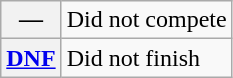<table class="wikitable">
<tr>
<th scope="row">—</th>
<td>Did not compete</td>
</tr>
<tr>
<th scope="row"><a href='#'>DNF</a></th>
<td>Did not finish</td>
</tr>
</table>
